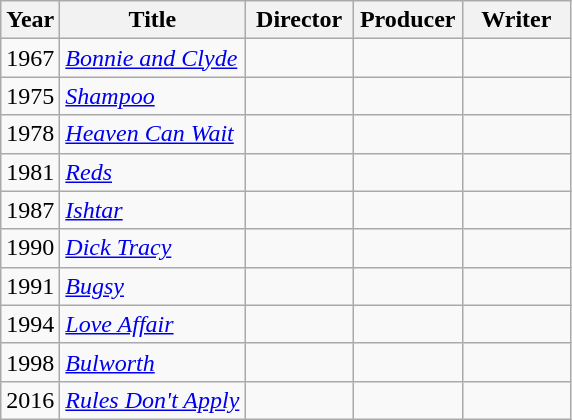<table class="wikitable sortable">
<tr>
<th>Year</th>
<th>Title</th>
<th width=65>Director</th>
<th width=65>Producer</th>
<th width=65>Writer</th>
</tr>
<tr>
<td>1967</td>
<td><em><a href='#'>Bonnie and Clyde</a></em></td>
<td></td>
<td></td>
<td></td>
</tr>
<tr>
<td>1975</td>
<td><em><a href='#'>Shampoo</a></em></td>
<td></td>
<td></td>
<td></td>
</tr>
<tr>
<td>1978</td>
<td><em><a href='#'>Heaven Can Wait</a></em></td>
<td></td>
<td></td>
<td></td>
</tr>
<tr>
<td>1981</td>
<td><em><a href='#'>Reds</a></em></td>
<td></td>
<td></td>
<td></td>
</tr>
<tr>
<td>1987</td>
<td><em><a href='#'>Ishtar</a></em></td>
<td></td>
<td></td>
<td></td>
</tr>
<tr>
<td>1990</td>
<td><em><a href='#'>Dick Tracy</a></em></td>
<td></td>
<td></td>
<td></td>
</tr>
<tr>
<td>1991</td>
<td><em><a href='#'>Bugsy</a></em></td>
<td></td>
<td></td>
<td></td>
</tr>
<tr>
<td>1994</td>
<td><em><a href='#'>Love Affair</a></em></td>
<td></td>
<td></td>
<td></td>
</tr>
<tr>
<td>1998</td>
<td><em><a href='#'>Bulworth</a></em></td>
<td></td>
<td></td>
<td></td>
</tr>
<tr>
<td>2016</td>
<td><em><a href='#'>Rules Don't Apply</a></em></td>
<td></td>
<td></td>
<td></td>
</tr>
</table>
